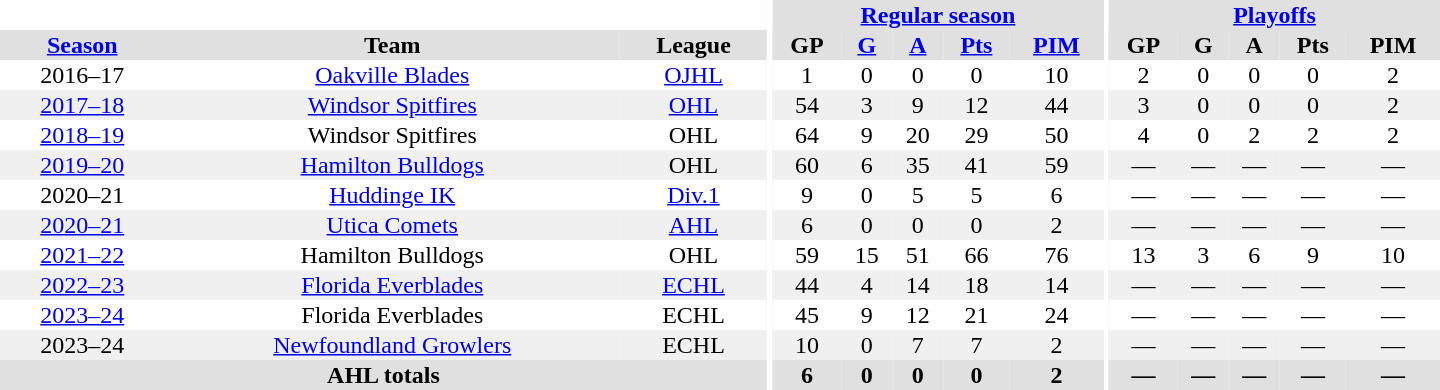<table border="0" cellpadding="1" cellspacing="0" style="text-align:center; width:60em">
<tr bgcolor="#e0e0e0">
<th colspan="3" bgcolor="#ffffff"></th>
<th rowspan="99" bgcolor="#ffffff"></th>
<th colspan="5"><a href='#'>Regular season</a></th>
<th rowspan="99" bgcolor="#ffffff"></th>
<th colspan="5"><a href='#'>Playoffs</a></th>
</tr>
<tr bgcolor="#e0e0e0">
<th><a href='#'>Season</a></th>
<th>Team</th>
<th>League</th>
<th>GP</th>
<th><a href='#'>G</a></th>
<th><a href='#'>A</a></th>
<th><a href='#'>Pts</a></th>
<th><a href='#'>PIM</a></th>
<th>GP</th>
<th>G</th>
<th>A</th>
<th>Pts</th>
<th>PIM</th>
</tr>
<tr>
<td>2016–17</td>
<td><a href='#'>Oakville Blades</a></td>
<td><a href='#'>OJHL</a></td>
<td>1</td>
<td>0</td>
<td>0</td>
<td>0</td>
<td>10</td>
<td>2</td>
<td>0</td>
<td>0</td>
<td>0</td>
<td>2</td>
</tr>
<tr bgcolor="#f0f0f0">
<td><a href='#'>2017–18</a></td>
<td><a href='#'>Windsor Spitfires</a></td>
<td><a href='#'>OHL</a></td>
<td>54</td>
<td>3</td>
<td>9</td>
<td>12</td>
<td>44</td>
<td>3</td>
<td>0</td>
<td>0</td>
<td>0</td>
<td>2</td>
</tr>
<tr>
<td><a href='#'>2018–19</a></td>
<td>Windsor Spitfires</td>
<td>OHL</td>
<td>64</td>
<td>9</td>
<td>20</td>
<td>29</td>
<td>50</td>
<td>4</td>
<td>0</td>
<td>2</td>
<td>2</td>
<td>2</td>
</tr>
<tr bgcolor="#f0f0f0">
<td><a href='#'>2019–20</a></td>
<td><a href='#'>Hamilton Bulldogs</a></td>
<td>OHL</td>
<td>60</td>
<td>6</td>
<td>35</td>
<td>41</td>
<td>59</td>
<td>—</td>
<td>—</td>
<td>—</td>
<td>—</td>
<td>—</td>
</tr>
<tr>
<td 2020–21 Hockeyettan season>2020–21</td>
<td><a href='#'>Huddinge IK</a></td>
<td><a href='#'>Div.1</a></td>
<td>9</td>
<td>0</td>
<td>5</td>
<td>5</td>
<td>6</td>
<td>—</td>
<td>—</td>
<td>—</td>
<td>—</td>
<td>—</td>
</tr>
<tr bgcolor="#f0f0f0">
<td><a href='#'>2020–21</a></td>
<td><a href='#'>Utica Comets</a></td>
<td><a href='#'>AHL</a></td>
<td>6</td>
<td>0</td>
<td>0</td>
<td>0</td>
<td>2</td>
<td>—</td>
<td>—</td>
<td>—</td>
<td>—</td>
<td>—</td>
</tr>
<tr>
<td><a href='#'>2021–22</a></td>
<td>Hamilton Bulldogs</td>
<td>OHL</td>
<td>59</td>
<td>15</td>
<td>51</td>
<td>66</td>
<td>76</td>
<td>13</td>
<td>3</td>
<td>6</td>
<td>9</td>
<td>10</td>
</tr>
<tr bgcolor="#f0f0f0">
<td><a href='#'>2022–23</a></td>
<td><a href='#'>Florida Everblades</a></td>
<td><a href='#'>ECHL</a></td>
<td>44</td>
<td>4</td>
<td>14</td>
<td>18</td>
<td>14</td>
<td>—</td>
<td>—</td>
<td>—</td>
<td>—</td>
<td>—</td>
</tr>
<tr>
<td><a href='#'>2023–24</a></td>
<td>Florida Everblades</td>
<td>ECHL</td>
<td>45</td>
<td>9</td>
<td>12</td>
<td>21</td>
<td>24</td>
<td>—</td>
<td>—</td>
<td>—</td>
<td>—</td>
<td>—</td>
</tr>
<tr bgcolor="f0f0f0">
<td>2023–24</td>
<td><a href='#'>Newfoundland Growlers</a></td>
<td>ECHL</td>
<td>10</td>
<td>0</td>
<td>7</td>
<td>7</td>
<td>2</td>
<td>—</td>
<td>—</td>
<td>—</td>
<td>—</td>
<td>—</td>
</tr>
<tr bgcolor="#e0e0e0">
<th colspan="3">AHL totals</th>
<th>6</th>
<th>0</th>
<th>0</th>
<th>0</th>
<th>2</th>
<th>—</th>
<th>—</th>
<th>—</th>
<th>—</th>
<th>—</th>
</tr>
</table>
